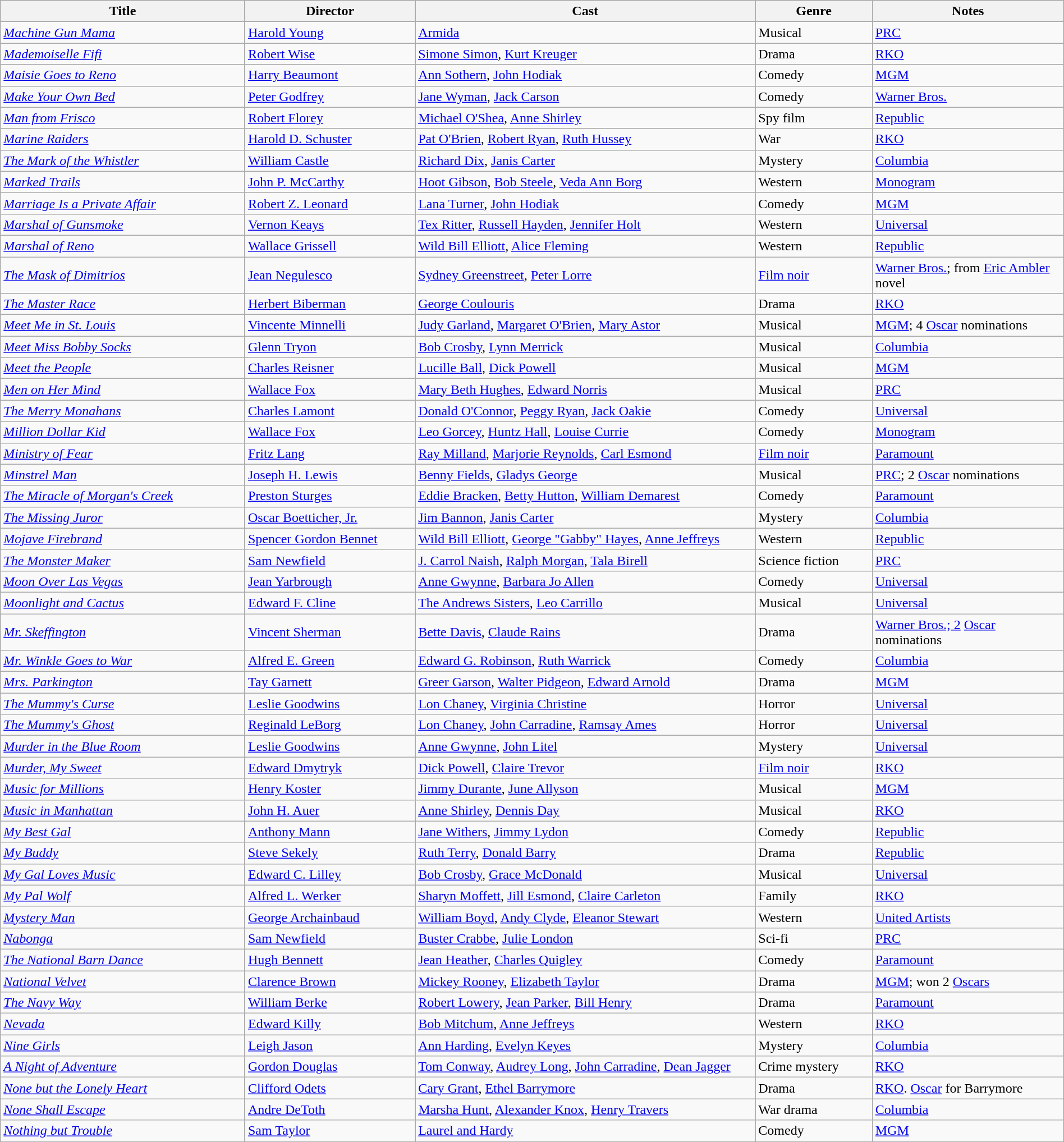<table class="wikitable" style="width:100%;">
<tr>
<th style="width:23%;">Title</th>
<th style="width:16%;">Director</th>
<th style="width:32%;">Cast</th>
<th style="width:11%;">Genre</th>
<th style="width:18%;">Notes</th>
</tr>
<tr>
<td><em><a href='#'>Machine Gun Mama</a></em></td>
<td><a href='#'>Harold Young</a></td>
<td><a href='#'>Armida</a></td>
<td>Musical</td>
<td><a href='#'>PRC</a></td>
</tr>
<tr>
<td><em><a href='#'>Mademoiselle Fifi</a></em></td>
<td><a href='#'>Robert Wise</a></td>
<td><a href='#'>Simone Simon</a>, <a href='#'>Kurt Kreuger</a></td>
<td>Drama</td>
<td><a href='#'>RKO</a></td>
</tr>
<tr>
<td><em><a href='#'>Maisie Goes to Reno</a></em></td>
<td><a href='#'>Harry Beaumont</a></td>
<td><a href='#'>Ann Sothern</a>, <a href='#'>John Hodiak</a></td>
<td>Comedy</td>
<td><a href='#'>MGM</a></td>
</tr>
<tr>
<td><em><a href='#'>Make Your Own Bed</a></em></td>
<td><a href='#'>Peter Godfrey</a></td>
<td><a href='#'>Jane Wyman</a>, <a href='#'>Jack Carson</a></td>
<td>Comedy</td>
<td><a href='#'>Warner Bros.</a></td>
</tr>
<tr>
<td><em><a href='#'>Man from Frisco</a></em></td>
<td><a href='#'>Robert Florey</a></td>
<td><a href='#'>Michael O'Shea</a>, <a href='#'>Anne Shirley</a></td>
<td>Spy film</td>
<td><a href='#'>Republic</a></td>
</tr>
<tr>
<td><em><a href='#'>Marine Raiders</a></em></td>
<td><a href='#'>Harold D. Schuster</a></td>
<td><a href='#'>Pat O'Brien</a>, <a href='#'>Robert Ryan</a>, <a href='#'>Ruth Hussey</a></td>
<td>War</td>
<td><a href='#'>RKO</a></td>
</tr>
<tr>
<td><em><a href='#'>The Mark of the Whistler</a></em></td>
<td><a href='#'>William Castle</a></td>
<td><a href='#'>Richard Dix</a>, <a href='#'>Janis Carter</a></td>
<td>Mystery</td>
<td><a href='#'>Columbia</a></td>
</tr>
<tr>
<td><em><a href='#'>Marked Trails</a></em></td>
<td><a href='#'>John P. McCarthy</a></td>
<td><a href='#'>Hoot Gibson</a>, <a href='#'>Bob Steele</a>, <a href='#'>Veda Ann Borg</a></td>
<td>Western</td>
<td><a href='#'>Monogram</a></td>
</tr>
<tr>
<td><em><a href='#'>Marriage Is a Private Affair</a></em></td>
<td><a href='#'>Robert Z. Leonard</a></td>
<td><a href='#'>Lana Turner</a>, <a href='#'>John Hodiak</a></td>
<td>Comedy</td>
<td><a href='#'>MGM</a></td>
</tr>
<tr>
<td><em><a href='#'>Marshal of Gunsmoke</a></em></td>
<td><a href='#'>Vernon Keays</a></td>
<td><a href='#'>Tex Ritter</a>, <a href='#'>Russell Hayden</a>, <a href='#'>Jennifer Holt</a></td>
<td>Western</td>
<td><a href='#'>Universal</a></td>
</tr>
<tr>
<td><em><a href='#'>Marshal of Reno</a></em></td>
<td><a href='#'>Wallace Grissell</a></td>
<td><a href='#'>Wild Bill Elliott</a>, <a href='#'>Alice Fleming</a></td>
<td>Western</td>
<td><a href='#'>Republic</a></td>
</tr>
<tr>
<td><em><a href='#'>The Mask of Dimitrios</a></em></td>
<td><a href='#'>Jean Negulesco</a></td>
<td><a href='#'>Sydney Greenstreet</a>, <a href='#'>Peter Lorre</a></td>
<td><a href='#'>Film noir</a></td>
<td><a href='#'>Warner Bros.</a>; from <a href='#'>Eric Ambler</a> novel</td>
</tr>
<tr>
<td><em><a href='#'>The Master Race</a></em></td>
<td><a href='#'>Herbert Biberman</a></td>
<td><a href='#'>George Coulouris</a></td>
<td>Drama</td>
<td><a href='#'>RKO</a></td>
</tr>
<tr>
<td><em><a href='#'>Meet Me in St. Louis</a></em></td>
<td><a href='#'>Vincente Minnelli</a></td>
<td><a href='#'>Judy Garland</a>, <a href='#'>Margaret O'Brien</a>, <a href='#'>Mary Astor</a></td>
<td>Musical</td>
<td><a href='#'>MGM</a>; 4 <a href='#'>Oscar</a> nominations</td>
</tr>
<tr>
<td><em><a href='#'>Meet Miss Bobby Socks</a></em></td>
<td><a href='#'>Glenn Tryon</a></td>
<td><a href='#'>Bob Crosby</a>, <a href='#'>Lynn Merrick</a></td>
<td>Musical</td>
<td><a href='#'>Columbia</a></td>
</tr>
<tr>
<td><em><a href='#'>Meet the People</a></em></td>
<td><a href='#'>Charles Reisner</a></td>
<td><a href='#'>Lucille Ball</a>, <a href='#'>Dick Powell</a></td>
<td>Musical</td>
<td><a href='#'>MGM</a></td>
</tr>
<tr>
<td><em><a href='#'>Men on Her Mind</a></em></td>
<td><a href='#'>Wallace Fox</a></td>
<td><a href='#'>Mary Beth Hughes</a>, <a href='#'>Edward Norris</a></td>
<td>Musical</td>
<td><a href='#'>PRC</a></td>
</tr>
<tr>
<td><em><a href='#'>The Merry Monahans</a></em></td>
<td><a href='#'>Charles Lamont</a></td>
<td><a href='#'>Donald O'Connor</a>, <a href='#'>Peggy Ryan</a>, <a href='#'>Jack Oakie</a></td>
<td>Comedy</td>
<td><a href='#'>Universal</a></td>
</tr>
<tr>
<td><em><a href='#'>Million Dollar Kid</a></em></td>
<td><a href='#'>Wallace Fox</a></td>
<td><a href='#'>Leo Gorcey</a>, <a href='#'>Huntz Hall</a>, <a href='#'>Louise Currie</a></td>
<td>Comedy</td>
<td><a href='#'>Monogram</a></td>
</tr>
<tr>
<td><em><a href='#'>Ministry of Fear</a></em></td>
<td><a href='#'>Fritz Lang</a></td>
<td><a href='#'>Ray Milland</a>, <a href='#'>Marjorie Reynolds</a>, <a href='#'>Carl Esmond</a></td>
<td><a href='#'>Film noir</a></td>
<td><a href='#'>Paramount</a></td>
</tr>
<tr>
<td><em><a href='#'>Minstrel Man</a></em></td>
<td><a href='#'>Joseph H. Lewis</a></td>
<td><a href='#'>Benny Fields</a>, <a href='#'>Gladys George</a></td>
<td>Musical</td>
<td><a href='#'>PRC</a>; 2 <a href='#'>Oscar</a> nominations</td>
</tr>
<tr>
<td><em><a href='#'>The Miracle of Morgan's Creek</a></em></td>
<td><a href='#'>Preston Sturges</a></td>
<td><a href='#'>Eddie Bracken</a>, <a href='#'>Betty Hutton</a>, <a href='#'>William Demarest</a></td>
<td>Comedy</td>
<td><a href='#'>Paramount</a></td>
</tr>
<tr>
<td><em><a href='#'>The Missing Juror</a></em></td>
<td><a href='#'>Oscar Boetticher, Jr.</a></td>
<td><a href='#'>Jim Bannon</a>, <a href='#'>Janis Carter</a></td>
<td>Mystery</td>
<td><a href='#'>Columbia</a></td>
</tr>
<tr>
<td><em><a href='#'>Mojave Firebrand</a></em></td>
<td><a href='#'>Spencer Gordon Bennet</a></td>
<td><a href='#'>Wild Bill Elliott</a>, <a href='#'>George "Gabby" Hayes</a>, <a href='#'>Anne Jeffreys</a></td>
<td>Western</td>
<td><a href='#'>Republic</a></td>
</tr>
<tr>
<td><em><a href='#'>The Monster Maker</a></em></td>
<td><a href='#'>Sam Newfield</a></td>
<td><a href='#'>J. Carrol Naish</a>, <a href='#'>Ralph Morgan</a>, <a href='#'>Tala Birell</a></td>
<td>Science fiction</td>
<td><a href='#'>PRC</a></td>
</tr>
<tr>
<td><em><a href='#'>Moon Over Las Vegas</a></em></td>
<td><a href='#'>Jean Yarbrough</a></td>
<td><a href='#'>Anne Gwynne</a>, <a href='#'>Barbara Jo Allen</a></td>
<td>Comedy</td>
<td><a href='#'>Universal</a></td>
</tr>
<tr>
<td><em><a href='#'>Moonlight and Cactus</a></em></td>
<td><a href='#'>Edward F. Cline</a></td>
<td><a href='#'>The Andrews Sisters</a>, <a href='#'>Leo Carrillo</a></td>
<td>Musical</td>
<td><a href='#'>Universal</a></td>
</tr>
<tr>
<td><em><a href='#'>Mr. Skeffington</a></em></td>
<td><a href='#'>Vincent Sherman</a></td>
<td><a href='#'>Bette Davis</a>, <a href='#'>Claude Rains</a></td>
<td>Drama</td>
<td><a href='#'>Warner Bros.; 2</a> <a href='#'>Oscar</a> nominations</td>
</tr>
<tr>
<td><em><a href='#'>Mr. Winkle Goes to War</a></em></td>
<td><a href='#'>Alfred E. Green</a></td>
<td><a href='#'>Edward G. Robinson</a>, <a href='#'>Ruth Warrick</a></td>
<td>Comedy</td>
<td><a href='#'>Columbia</a></td>
</tr>
<tr>
<td><em><a href='#'>Mrs. Parkington</a></em></td>
<td><a href='#'>Tay Garnett</a></td>
<td><a href='#'>Greer Garson</a>, <a href='#'>Walter Pidgeon</a>, <a href='#'>Edward Arnold</a></td>
<td>Drama</td>
<td><a href='#'>MGM</a></td>
</tr>
<tr>
<td><em><a href='#'>The Mummy's Curse</a></em></td>
<td><a href='#'>Leslie Goodwins</a></td>
<td><a href='#'>Lon Chaney</a>, <a href='#'>Virginia Christine</a></td>
<td>Horror</td>
<td><a href='#'>Universal</a></td>
</tr>
<tr>
<td><em><a href='#'>The Mummy's Ghost</a></em></td>
<td><a href='#'>Reginald LeBorg</a></td>
<td><a href='#'>Lon Chaney</a>, <a href='#'>John Carradine</a>, <a href='#'>Ramsay Ames</a></td>
<td>Horror</td>
<td><a href='#'>Universal</a></td>
</tr>
<tr>
<td><em><a href='#'>Murder in the Blue Room</a></em></td>
<td><a href='#'>Leslie Goodwins</a></td>
<td><a href='#'>Anne Gwynne</a>, <a href='#'>John Litel</a></td>
<td>Mystery</td>
<td><a href='#'>Universal</a></td>
</tr>
<tr>
<td><em><a href='#'>Murder, My Sweet</a></em></td>
<td><a href='#'>Edward Dmytryk</a></td>
<td><a href='#'>Dick Powell</a>, <a href='#'>Claire Trevor</a></td>
<td><a href='#'>Film noir</a></td>
<td><a href='#'>RKO</a></td>
</tr>
<tr>
<td><em><a href='#'>Music for Millions</a></em></td>
<td><a href='#'>Henry Koster</a></td>
<td><a href='#'>Jimmy Durante</a>, <a href='#'>June Allyson</a></td>
<td>Musical</td>
<td><a href='#'>MGM</a></td>
</tr>
<tr>
<td><em><a href='#'>Music in Manhattan</a></em></td>
<td><a href='#'>John H. Auer</a></td>
<td><a href='#'>Anne Shirley</a>, <a href='#'>Dennis Day</a></td>
<td>Musical</td>
<td><a href='#'>RKO</a></td>
</tr>
<tr>
<td><em><a href='#'>My Best Gal</a></em></td>
<td><a href='#'>Anthony Mann</a></td>
<td><a href='#'>Jane Withers</a>, <a href='#'>Jimmy Lydon</a></td>
<td>Comedy</td>
<td><a href='#'>Republic</a></td>
</tr>
<tr>
<td><em><a href='#'>My Buddy</a></em></td>
<td><a href='#'>Steve Sekely</a></td>
<td><a href='#'>Ruth Terry</a>, <a href='#'>Donald Barry</a></td>
<td>Drama</td>
<td><a href='#'>Republic</a></td>
</tr>
<tr>
<td><em><a href='#'>My Gal Loves Music</a></em></td>
<td><a href='#'>Edward C. Lilley</a></td>
<td><a href='#'>Bob Crosby</a>, <a href='#'>Grace McDonald</a></td>
<td>Musical</td>
<td><a href='#'>Universal</a></td>
</tr>
<tr>
<td><em><a href='#'>My Pal Wolf</a></em></td>
<td><a href='#'>Alfred L. Werker</a></td>
<td><a href='#'>Sharyn Moffett</a>, <a href='#'>Jill Esmond</a>, <a href='#'>Claire Carleton</a></td>
<td>Family</td>
<td><a href='#'>RKO</a></td>
</tr>
<tr>
<td><em><a href='#'>Mystery Man</a></em></td>
<td><a href='#'>George Archainbaud</a></td>
<td><a href='#'>William Boyd</a>, <a href='#'>Andy Clyde</a>, <a href='#'>Eleanor Stewart</a></td>
<td>Western</td>
<td><a href='#'>United Artists</a></td>
</tr>
<tr>
<td><em><a href='#'>Nabonga</a></em></td>
<td><a href='#'>Sam Newfield</a></td>
<td><a href='#'>Buster Crabbe</a>, <a href='#'>Julie London</a></td>
<td>Sci-fi</td>
<td><a href='#'>PRC</a></td>
</tr>
<tr>
<td><em><a href='#'>The National Barn Dance</a></em></td>
<td><a href='#'>Hugh Bennett</a></td>
<td><a href='#'>Jean Heather</a>, <a href='#'>Charles Quigley</a></td>
<td>Comedy</td>
<td><a href='#'>Paramount</a></td>
</tr>
<tr>
<td><em><a href='#'>National Velvet</a> </em></td>
<td><a href='#'>Clarence Brown</a></td>
<td><a href='#'>Mickey Rooney</a>, <a href='#'>Elizabeth Taylor</a></td>
<td>Drama</td>
<td><a href='#'>MGM</a>; won 2 <a href='#'>Oscars</a></td>
</tr>
<tr>
<td><em><a href='#'>The Navy Way</a></em></td>
<td><a href='#'>William Berke</a></td>
<td><a href='#'>Robert Lowery</a>, <a href='#'>Jean Parker</a>, <a href='#'>Bill Henry</a></td>
<td>Drama</td>
<td><a href='#'>Paramount</a></td>
</tr>
<tr>
<td><em><a href='#'>Nevada</a></em></td>
<td><a href='#'>Edward Killy</a></td>
<td><a href='#'>Bob Mitchum</a>, <a href='#'>Anne Jeffreys</a></td>
<td>Western</td>
<td><a href='#'>RKO</a></td>
</tr>
<tr>
<td><em><a href='#'>Nine Girls</a></em></td>
<td><a href='#'>Leigh Jason</a></td>
<td><a href='#'>Ann Harding</a>, <a href='#'>Evelyn Keyes</a></td>
<td>Mystery</td>
<td><a href='#'>Columbia</a></td>
</tr>
<tr>
<td><em><a href='#'>A Night of Adventure</a></em></td>
<td><a href='#'>Gordon Douglas</a></td>
<td><a href='#'>Tom Conway</a>, <a href='#'>Audrey Long</a>, <a href='#'>John Carradine</a>, <a href='#'>Dean Jagger</a></td>
<td>Crime mystery</td>
<td><a href='#'>RKO</a></td>
</tr>
<tr>
<td><em><a href='#'>None but the Lonely Heart</a></em></td>
<td><a href='#'>Clifford Odets</a></td>
<td><a href='#'>Cary Grant</a>, <a href='#'>Ethel Barrymore</a></td>
<td>Drama</td>
<td><a href='#'>RKO</a>. <a href='#'>Oscar</a> for Barrymore</td>
</tr>
<tr>
<td><em><a href='#'>None Shall Escape</a></em></td>
<td><a href='#'>Andre DeToth</a></td>
<td><a href='#'>Marsha Hunt</a>, <a href='#'>Alexander Knox</a>, <a href='#'>Henry Travers</a></td>
<td>War drama</td>
<td><a href='#'>Columbia</a></td>
</tr>
<tr>
<td><em><a href='#'>Nothing but Trouble</a></em></td>
<td><a href='#'>Sam Taylor</a></td>
<td><a href='#'>Laurel and Hardy</a></td>
<td>Comedy</td>
<td><a href='#'>MGM</a></td>
</tr>
</table>
